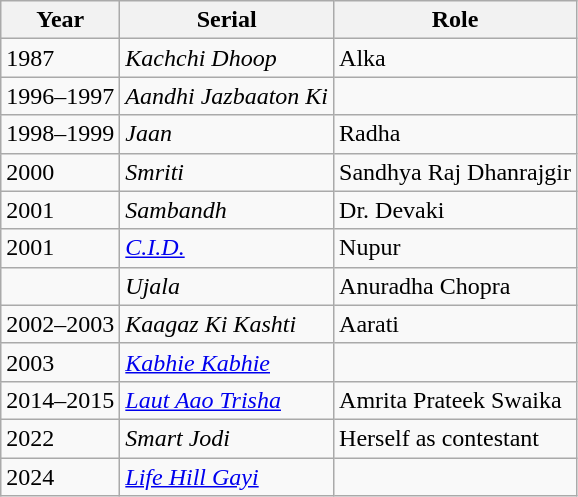<table class="wikitable sortable">
<tr>
<th>Year</th>
<th>Serial</th>
<th>Role</th>
</tr>
<tr>
<td>1987</td>
<td><em>Kachchi Dhoop</em></td>
<td>Alka</td>
</tr>
<tr>
<td>1996–1997</td>
<td><em>Aandhi Jazbaaton Ki</em></td>
<td></td>
</tr>
<tr>
<td>1998–1999</td>
<td><em>Jaan</em></td>
<td>Radha</td>
</tr>
<tr>
<td>2000</td>
<td><em>Smriti</em></td>
<td>Sandhya Raj Dhanrajgir</td>
</tr>
<tr>
<td>2001</td>
<td><em>Sambandh</em></td>
<td>Dr. Devaki</td>
</tr>
<tr>
<td>2001</td>
<td><em><a href='#'>C.I.D.</a></em></td>
<td>Nupur</td>
</tr>
<tr>
<td></td>
<td><em>Ujala</em></td>
<td>Anuradha Chopra</td>
</tr>
<tr>
<td>2002–2003</td>
<td><em>Kaagaz Ki Kashti</em></td>
<td>Aarati</td>
</tr>
<tr>
<td>2003</td>
<td><em><a href='#'>Kabhie Kabhie</a></em></td>
<td></td>
</tr>
<tr>
<td>2014–2015</td>
<td><em><a href='#'>Laut Aao Trisha</a></em></td>
<td>Amrita Prateek Swaika</td>
</tr>
<tr>
<td>2022</td>
<td><em>Smart Jodi</em></td>
<td>Herself as contestant</td>
</tr>
<tr>
<td>2024</td>
<td><em><a href='#'>Life Hill Gayi</a></em></td>
<td></td>
</tr>
</table>
